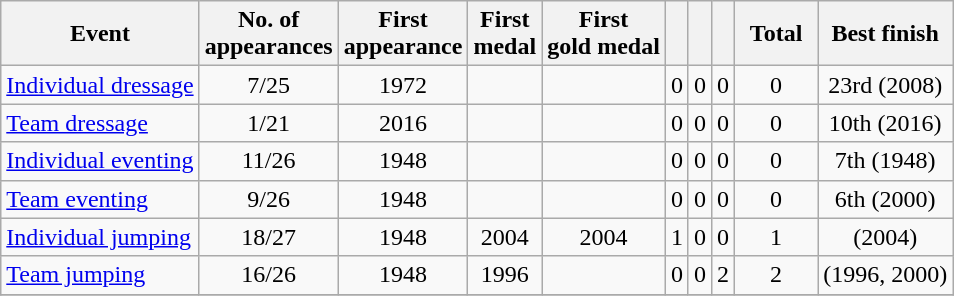<table class="wikitable sortable" style="text-align:center">
<tr>
<th>Event</th>
<th>No. of<br>appearances</th>
<th>First<br>appearance</th>
<th>First<br>medal</th>
<th>First<br>gold medal</th>
<th width:3em; font-weight:bold;"></th>
<th width:3em; font-weight:bold;"></th>
<th width:3em; font-weight:bold;"></th>
<th style="width:3em; font-weight:bold;">Total</th>
<th>Best finish</th>
</tr>
<tr>
<td align=left><a href='#'>Individual dressage</a></td>
<td>7/25</td>
<td>1972</td>
<td></td>
<td></td>
<td>0</td>
<td>0</td>
<td>0</td>
<td>0</td>
<td>23rd (2008)</td>
</tr>
<tr>
<td align=left><a href='#'>Team dressage</a></td>
<td>1/21</td>
<td>2016</td>
<td></td>
<td></td>
<td>0</td>
<td>0</td>
<td>0</td>
<td>0</td>
<td>10th (2016)</td>
</tr>
<tr>
<td align=left><a href='#'>Individual eventing</a></td>
<td>11/26</td>
<td>1948</td>
<td></td>
<td></td>
<td>0</td>
<td>0</td>
<td>0</td>
<td>0</td>
<td>7th (1948)</td>
</tr>
<tr>
<td align=left><a href='#'>Team eventing</a></td>
<td>9/26</td>
<td>1948</td>
<td></td>
<td></td>
<td>0</td>
<td>0</td>
<td>0</td>
<td>0</td>
<td>6th (2000)</td>
</tr>
<tr>
<td align=left><a href='#'>Individual jumping</a></td>
<td>18/27</td>
<td>1948</td>
<td>2004</td>
<td>2004</td>
<td>1</td>
<td>0</td>
<td>0</td>
<td>1</td>
<td> (2004)</td>
</tr>
<tr>
<td align=left><a href='#'>Team jumping</a></td>
<td>16/26</td>
<td>1948</td>
<td>1996</td>
<td></td>
<td>0</td>
<td>0</td>
<td>2</td>
<td>2</td>
<td> (1996, 2000)</td>
</tr>
<tr>
</tr>
</table>
